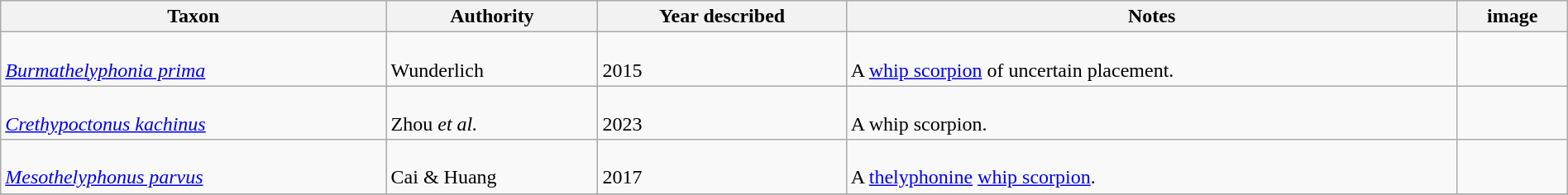<table class="wikitable sortable" align="center" width="100%">
<tr>
<th>Taxon</th>
<th>Authority</th>
<th>Year described</th>
<th>Notes</th>
<th>image</th>
</tr>
<tr>
<td><br><em><a href='#'>Burmathelyphonia prima</a></em></td>
<td><br>Wunderlich</td>
<td><br>2015</td>
<td><br>A <a href='#'>whip scorpion</a> of uncertain placement.</td>
<td></td>
</tr>
<tr>
<td><br><em><a href='#'>Crethypoctonus kachinus</a></em></td>
<td><br>Zhou <em>et al.</em></td>
<td><br>2023</td>
<td><br>A whip scorpion.</td>
<td></td>
</tr>
<tr>
<td><br><em><a href='#'>Mesothelyphonus parvus</a></em></td>
<td><br>Cai & Huang</td>
<td><br>2017</td>
<td><br>A <a href='#'>thelyphonine</a> <a href='#'>whip scorpion</a>.</td>
<td></td>
</tr>
<tr>
</tr>
</table>
